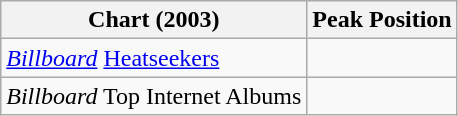<table class="wikitable">
<tr>
<th>Chart (2003)</th>
<th>Peak Position</th>
</tr>
<tr>
<td><em><a href='#'>Billboard</a></em> <a href='#'>Heatseekers</a></td>
<td></td>
</tr>
<tr>
<td><em>Billboard</em> Top Internet Albums</td>
<td></td>
</tr>
</table>
